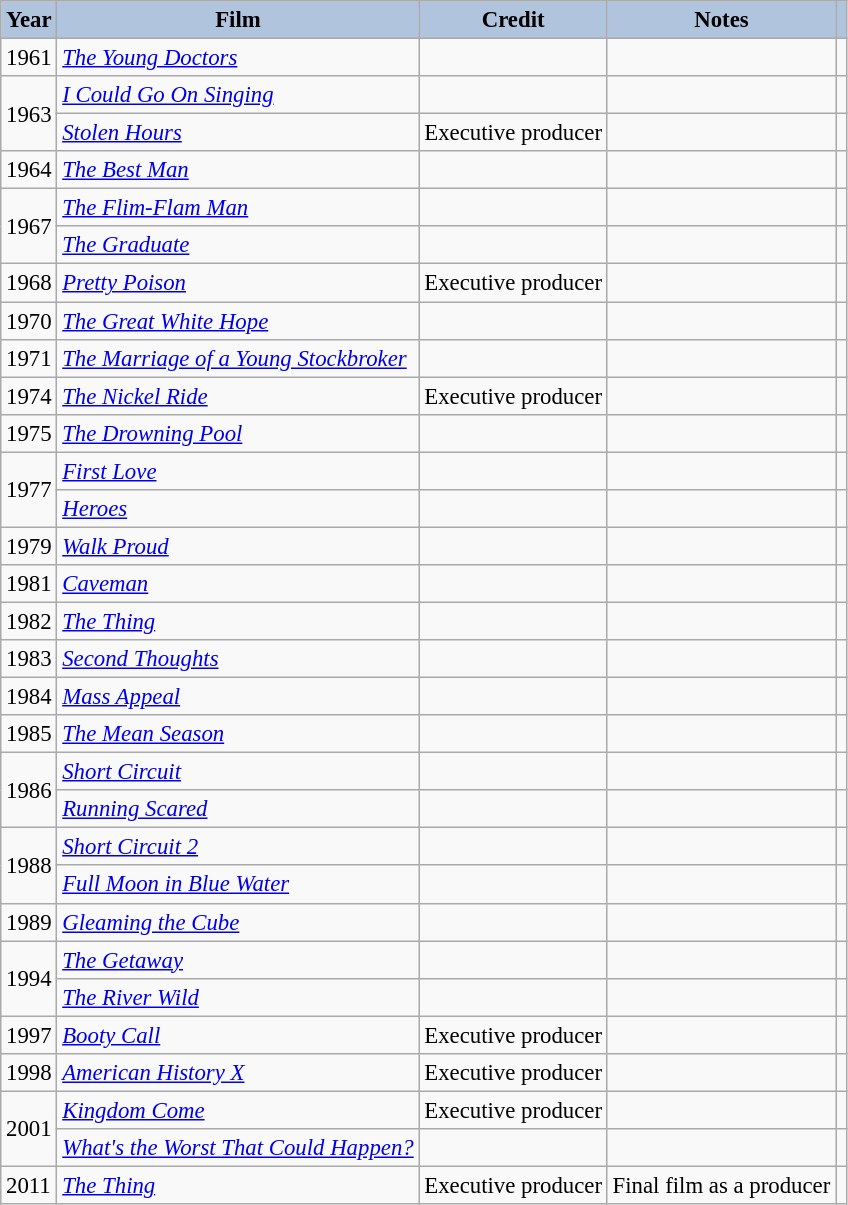<table class="wikitable" style="font-size:95%;">
<tr>
<th style="background:#B0C4DE;">Year</th>
<th style="background:#B0C4DE;">Film</th>
<th style="background:#B0C4DE;">Credit</th>
<th style="background:#B0C4DE;">Notes</th>
<th style="background:#B0C4DE;"></th>
</tr>
<tr>
<td>1961</td>
<td><em><a href='#'>The Young Doctors</a></em></td>
<td></td>
<td></td>
<td></td>
</tr>
<tr>
<td rowspan=2>1963</td>
<td><em><a href='#'>I Could Go On Singing</a></em></td>
<td></td>
<td></td>
<td></td>
</tr>
<tr>
<td><em><a href='#'>Stolen Hours</a></em></td>
<td>Executive producer</td>
<td></td>
<td></td>
</tr>
<tr>
<td>1964</td>
<td><em><a href='#'>The Best Man</a></em></td>
<td></td>
<td></td>
<td></td>
</tr>
<tr>
<td rowspan=2>1967</td>
<td><em><a href='#'>The Flim-Flam Man</a></em></td>
<td></td>
<td></td>
<td></td>
</tr>
<tr>
<td><em><a href='#'>The Graduate</a></em></td>
<td></td>
<td></td>
<td></td>
</tr>
<tr>
<td>1968</td>
<td><em><a href='#'>Pretty Poison</a></em></td>
<td>Executive producer</td>
<td></td>
<td></td>
</tr>
<tr>
<td>1970</td>
<td><em><a href='#'>The Great White Hope</a></em></td>
<td></td>
<td></td>
<td></td>
</tr>
<tr>
<td>1971</td>
<td><em><a href='#'>The Marriage of a Young Stockbroker</a></em></td>
<td></td>
<td></td>
<td></td>
</tr>
<tr>
<td>1974</td>
<td><em><a href='#'>The Nickel Ride</a></em></td>
<td>Executive producer</td>
<td></td>
<td></td>
</tr>
<tr>
<td>1975</td>
<td><em><a href='#'>The Drowning Pool</a></em></td>
<td></td>
<td></td>
<td></td>
</tr>
<tr>
<td rowspan=2>1977</td>
<td><em><a href='#'>First Love</a></em></td>
<td></td>
<td></td>
<td></td>
</tr>
<tr>
<td><em><a href='#'>Heroes</a></em></td>
<td></td>
<td></td>
<td></td>
</tr>
<tr>
<td>1979</td>
<td><em><a href='#'>Walk Proud</a></em></td>
<td></td>
<td></td>
<td></td>
</tr>
<tr>
<td>1981</td>
<td><em><a href='#'>Caveman</a></em></td>
<td></td>
<td></td>
<td></td>
</tr>
<tr>
<td>1982</td>
<td><em><a href='#'>The Thing</a></em></td>
<td></td>
<td></td>
<td></td>
</tr>
<tr>
<td>1983</td>
<td><em><a href='#'>Second Thoughts</a></em></td>
<td></td>
<td></td>
<td></td>
</tr>
<tr>
<td>1984</td>
<td><em><a href='#'>Mass Appeal</a></em></td>
<td></td>
<td></td>
<td></td>
</tr>
<tr>
<td>1985</td>
<td><em><a href='#'>The Mean Season</a></em></td>
<td></td>
<td></td>
<td></td>
</tr>
<tr>
<td rowspan=2>1986</td>
<td><em><a href='#'>Short Circuit</a></em></td>
<td></td>
<td></td>
<td></td>
</tr>
<tr>
<td><em><a href='#'>Running Scared</a></em></td>
<td></td>
<td></td>
<td></td>
</tr>
<tr>
<td rowspan=2>1988</td>
<td><em><a href='#'>Short Circuit 2</a></em></td>
<td></td>
<td></td>
<td></td>
</tr>
<tr>
<td><em><a href='#'>Full Moon in Blue Water</a></em></td>
<td></td>
<td></td>
<td></td>
</tr>
<tr>
<td>1989</td>
<td><em><a href='#'>Gleaming the Cube</a></em></td>
<td></td>
<td></td>
<td></td>
</tr>
<tr>
<td rowspan=2>1994</td>
<td><em><a href='#'>The Getaway</a></em></td>
<td></td>
<td></td>
<td></td>
</tr>
<tr>
<td><em><a href='#'>The River Wild</a></em></td>
<td></td>
<td></td>
<td></td>
</tr>
<tr>
<td>1997</td>
<td><em><a href='#'>Booty Call</a></em></td>
<td>Executive producer</td>
<td></td>
<td></td>
</tr>
<tr>
<td>1998</td>
<td><em><a href='#'>American History X</a></em></td>
<td>Executive producer</td>
<td></td>
<td></td>
</tr>
<tr>
<td rowspan=2>2001</td>
<td><em><a href='#'>Kingdom Come</a></em></td>
<td>Executive producer</td>
<td></td>
<td></td>
</tr>
<tr>
<td><em><a href='#'>What's the Worst That Could Happen?</a></em></td>
<td></td>
<td></td>
<td></td>
</tr>
<tr>
<td>2011</td>
<td><em><a href='#'>The Thing</a></em></td>
<td>Executive producer</td>
<td>Final film as a producer</td>
<td></td>
</tr>
</table>
